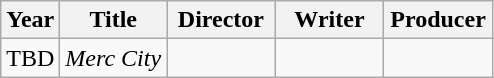<table class="wikitable">
<tr>
<th>Year</th>
<th>Title</th>
<th width="65">Director</th>
<th width="65">Writer</th>
<th width="65">Producer</th>
</tr>
<tr>
<td>TBD</td>
<td><em>Merc City</em></td>
<td></td>
<td></td>
<td></td>
</tr>
</table>
